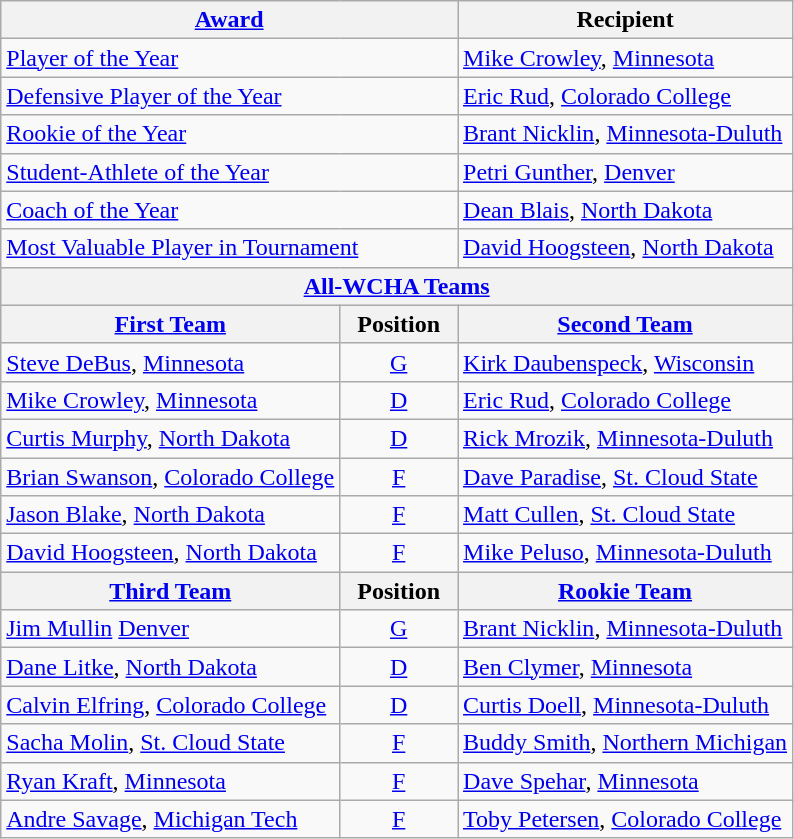<table class="wikitable">
<tr>
<th colspan=2><a href='#'>Award</a></th>
<th>Recipient</th>
</tr>
<tr>
<td colspan=2><a href='#'>Player of the Year</a></td>
<td><a href='#'>Mike Crowley</a>, <a href='#'>Minnesota</a></td>
</tr>
<tr>
<td colspan=2><a href='#'>Defensive Player of the Year</a></td>
<td><a href='#'>Eric Rud</a>, <a href='#'>Colorado College</a></td>
</tr>
<tr>
<td colspan=2><a href='#'>Rookie of the Year</a></td>
<td><a href='#'>Brant Nicklin</a>, <a href='#'>Minnesota-Duluth</a></td>
</tr>
<tr>
<td colspan=2><a href='#'>Student-Athlete of the Year</a></td>
<td><a href='#'>Petri Gunther</a>, <a href='#'>Denver</a></td>
</tr>
<tr>
<td colspan=2><a href='#'>Coach of the Year</a></td>
<td><a href='#'>Dean Blais</a>, <a href='#'>North Dakota</a></td>
</tr>
<tr>
<td colspan=2><a href='#'>Most Valuable Player in Tournament</a></td>
<td><a href='#'>David Hoogsteen</a>, <a href='#'>North Dakota</a></td>
</tr>
<tr>
<th colspan=3><a href='#'>All-WCHA Teams</a></th>
</tr>
<tr>
<th><a href='#'>First Team</a></th>
<th>  Position  </th>
<th><a href='#'>Second Team</a></th>
</tr>
<tr>
<td><a href='#'>Steve DeBus</a>, <a href='#'>Minnesota</a></td>
<td align=center><a href='#'>G</a></td>
<td><a href='#'>Kirk Daubenspeck</a>, <a href='#'>Wisconsin</a></td>
</tr>
<tr>
<td><a href='#'>Mike Crowley</a>, <a href='#'>Minnesota</a></td>
<td align=center><a href='#'>D</a></td>
<td><a href='#'>Eric Rud</a>, <a href='#'>Colorado College</a></td>
</tr>
<tr>
<td><a href='#'>Curtis Murphy</a>, <a href='#'>North Dakota</a></td>
<td align=center><a href='#'>D</a></td>
<td><a href='#'>Rick Mrozik</a>, <a href='#'>Minnesota-Duluth</a></td>
</tr>
<tr>
<td><a href='#'>Brian Swanson</a>, <a href='#'>Colorado College</a></td>
<td align=center><a href='#'>F</a></td>
<td><a href='#'>Dave Paradise</a>, <a href='#'>St. Cloud State</a></td>
</tr>
<tr>
<td><a href='#'>Jason Blake</a>, <a href='#'>North Dakota</a></td>
<td align=center><a href='#'>F</a></td>
<td><a href='#'>Matt Cullen</a>, <a href='#'>St. Cloud State</a></td>
</tr>
<tr>
<td><a href='#'>David Hoogsteen</a>, <a href='#'>North Dakota</a></td>
<td align=center><a href='#'>F</a></td>
<td><a href='#'>Mike Peluso</a>, <a href='#'>Minnesota-Duluth</a></td>
</tr>
<tr>
<th><a href='#'>Third Team</a></th>
<th>  Position  </th>
<th><a href='#'>Rookie Team</a></th>
</tr>
<tr>
<td><a href='#'>Jim Mullin</a> <a href='#'>Denver</a></td>
<td align=center><a href='#'>G</a></td>
<td><a href='#'>Brant Nicklin</a>, <a href='#'>Minnesota-Duluth</a></td>
</tr>
<tr>
<td><a href='#'>Dane Litke</a>, <a href='#'>North Dakota</a></td>
<td align=center><a href='#'>D</a></td>
<td><a href='#'>Ben Clymer</a>, <a href='#'>Minnesota</a></td>
</tr>
<tr>
<td><a href='#'>Calvin Elfring</a>, <a href='#'>Colorado College</a></td>
<td align=center><a href='#'>D</a></td>
<td><a href='#'>Curtis Doell</a>, <a href='#'>Minnesota-Duluth</a></td>
</tr>
<tr>
<td><a href='#'>Sacha Molin</a>, <a href='#'>St. Cloud State</a></td>
<td align=center><a href='#'>F</a></td>
<td><a href='#'>Buddy Smith</a>, <a href='#'>Northern Michigan</a></td>
</tr>
<tr>
<td><a href='#'>Ryan Kraft</a>, <a href='#'>Minnesota</a></td>
<td align=center><a href='#'>F</a></td>
<td><a href='#'>Dave Spehar</a>, <a href='#'>Minnesota</a></td>
</tr>
<tr>
<td><a href='#'>Andre Savage</a>, <a href='#'>Michigan Tech</a></td>
<td align=center><a href='#'>F</a></td>
<td><a href='#'>Toby Petersen</a>, <a href='#'>Colorado College</a></td>
</tr>
</table>
